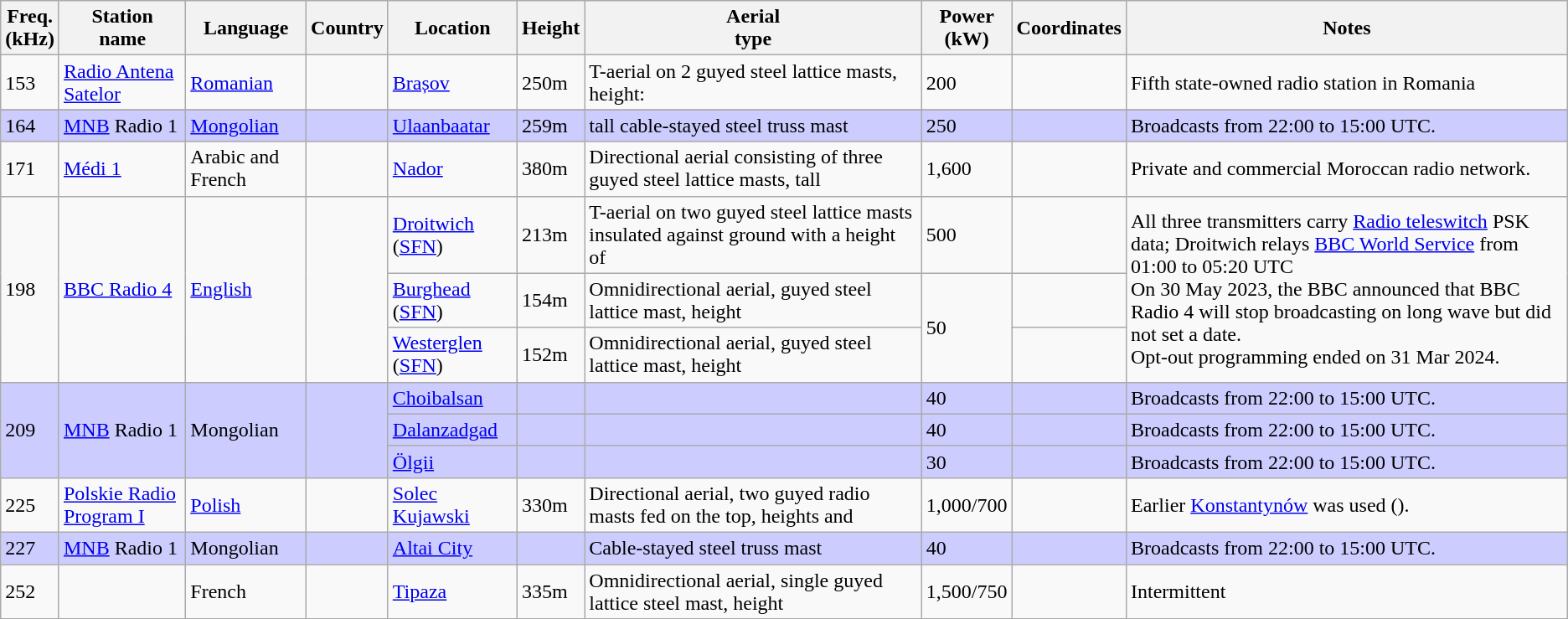<table class="wikitable sortable" valign="top">
<tr>
<th>Freq.<br>(kHz)</th>
<th>Station<br>name</th>
<th>Language</th>
<th>Country</th>
<th>Location</th>
<th>Height</th>
<th>Aerial<br>type</th>
<th>Power<br>(kW)</th>
<th>Coordinates</th>
<th>Notes</th>
</tr>
<tr>
<td>153</td>
<td><a href='#'>Radio Antena Satelor</a></td>
<td><a href='#'>Romanian</a></td>
<td></td>
<td><a href='#'>Brașov</a></td>
<td>250m</td>
<td>T-aerial on 2 guyed steel lattice masts, height: </td>
<td>200</td>
<td><br> </td>
<td>Fifth state-owned radio station in Romania</td>
</tr>
<tr>
</tr>
<tr>
</tr>
<tr style="background-color:#CCF">
<td>164</td>
<td><a href='#'>MNB</a> Radio 1</td>
<td><a href='#'>Mongolian</a></td>
<td></td>
<td><a href='#'>Ulaanbaatar</a></td>
<td>259m</td>
<td> tall cable-stayed steel truss mast</td>
<td>250</td>
<td></td>
<td>Broadcasts from 22:00 to 15:00 UTC.</td>
</tr>
<tr>
<td rowspan=1 valign=center>171</td>
<td><a href='#'>Médi 1</a></td>
<td>Arabic and French</td>
<td></td>
<td><a href='#'>Nador</a></td>
<td>380m</td>
<td>Directional aerial consisting of three guyed steel lattice masts,  tall</td>
<td>1,600</td>
<td><br><br> </td>
<td>Private and commercial Moroccan radio network.</td>
</tr>
<tr>
<td rowspan="3">198</td>
<td rowspan="3"><a href='#'>BBC Radio 4</a></td>
<td rowspan="3"><a href='#'>English</a></td>
<td rowspan="3"></td>
<td><a href='#'>Droitwich</a> (<a href='#'>SFN</a>)</td>
<td>213m</td>
<td>T-aerial on two guyed steel lattice masts insulated against ground with a height of </td>
<td>500</td>
<td><br> </td>
<td rowspan="3">All three transmitters carry <a href='#'>Radio teleswitch</a> PSK data; Droitwich relays <a href='#'>BBC World Service</a> from 01:00 to 05:20 UTC<br>On 30 May 2023, the BBC announced that BBC Radio 4 will stop broadcasting on long wave but did not set a date.<br>Opt-out programming ended on 31 Mar 2024.</td>
</tr>
<tr>
<td><a href='#'>Burghead</a> (<a href='#'>SFN</a>)</td>
<td>154m</td>
<td>Omnidirectional aerial, guyed steel lattice mast, height </td>
<td rowspan=2 valign=center>50</td>
<td></td>
</tr>
<tr>
<td><a href='#'>Westerglen</a> (<a href='#'>SFN</a>)</td>
<td>152m</td>
<td>Omnidirectional aerial, guyed steel lattice mast, height </td>
<td></td>
</tr>
<tr style="background-color:#CCF">
<td rowspan="3">209</td>
<td rowspan="3"><a href='#'>MNB</a> Radio 1</td>
<td rowspan="3">Mongolian</td>
<td rowspan="3"></td>
<td><a href='#'>Choibalsan</a></td>
<td></td>
<td></td>
<td>40</td>
<td></td>
<td>Broadcasts from 22:00 to 15:00 UTC.</td>
</tr>
<tr style="background-color:#CCF">
<td><a href='#'>Dalanzadgad</a></td>
<td></td>
<td></td>
<td>40</td>
<td></td>
<td>Broadcasts from 22:00 to 15:00 UTC.</td>
</tr>
<tr style="background-color:#CCF">
<td><a href='#'>Ölgii</a></td>
<td></td>
<td></td>
<td>30</td>
<td></td>
<td>Broadcasts from 22:00 to 15:00 UTC.</td>
</tr>
<tr>
<td rowspan="1" valign="center">225</td>
<td><a href='#'>Polskie Radio Program I</a></td>
<td><a href='#'>Polish</a></td>
<td></td>
<td><a href='#'>Solec Kujawski</a></td>
<td>330m</td>
<td>Directional aerial, two guyed radio masts fed on the top, heights  and </td>
<td>1,000/700</td>
<td><br></td>
<td>Earlier <a href='#'>Konstantynów</a> was used ().</td>
</tr>
<tr style="background-color:#CCF">
<td rowspan=1 valign=center>227</td>
<td><a href='#'>MNB</a> Radio 1</td>
<td>Mongolian</td>
<td></td>
<td><a href='#'>Altai City</a></td>
<td></td>
<td>Cable-stayed steel truss mast</td>
<td>40</td>
<td></td>
<td>Broadcasts from 22:00 to 15:00 UTC.</td>
</tr>
<tr>
<td>252</td>
<td></td>
<td>French</td>
<td></td>
<td><a href='#'>Tipaza</a></td>
<td>335m</td>
<td>Omnidirectional aerial, single guyed lattice steel mast, height </td>
<td>1,500/750</td>
<td></td>
<td>Intermittent</td>
</tr>
</table>
